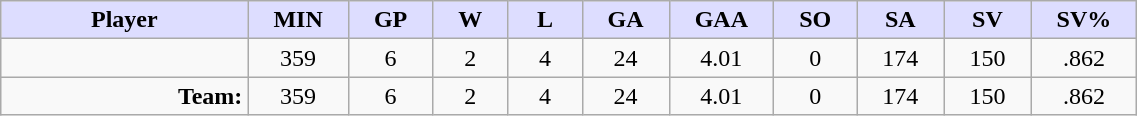<table style="width:60%;" class="wikitable sortable">
<tr>
<th style="background:#ddf; width:10%;">Player</th>
<th style="width:3%; background:#ddf;" title="Minutes played">MIN</th>
<th style="width:3%; background:#ddf;" title="Games played in">GP</th>
<th style="width:3%; background:#ddf;" title="Wins">W</th>
<th style="width:3%; background:#ddf;" title="Losses">L</th>
<th style="width:3%; background:#ddf;" title="Goals against">GA</th>
<th style="width:3%; background:#ddf;" title="Goals against average">GAA</th>
<th style="width:3%; background:#ddf;" title="Shut-outs">SO</th>
<th style="width:3%; background:#ddf;" title="Shots against">SA</th>
<th style="width:3%; background:#ddf;" title="Shots saved">SV</th>
<th style="width:3%; background:#ddf;" title="Save percentage">SV%</th>
</tr>
<tr style="text-align:center;">
<td style="text-align:right;"></td>
<td>359</td>
<td>6</td>
<td>2</td>
<td>4</td>
<td>24</td>
<td>4.01</td>
<td>0</td>
<td>174</td>
<td>150</td>
<td>.862</td>
</tr>
<tr style="text-align:center;">
<td style="text-align:right;"><strong>Team:</strong></td>
<td>359</td>
<td>6</td>
<td>2</td>
<td>4</td>
<td>24</td>
<td>4.01</td>
<td>0</td>
<td>174</td>
<td>150</td>
<td>.862</td>
</tr>
</table>
